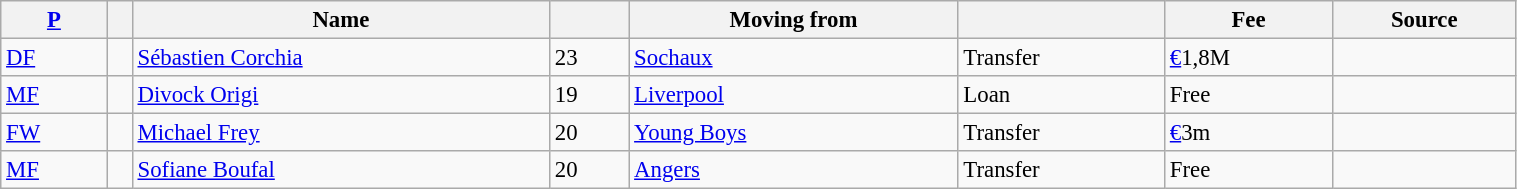<table class="wikitable sortable" style="width:80%; text-align:center; font-size:95%; text-align:left;">
<tr>
<th><a href='#'>P</a></th>
<th></th>
<th>Name</th>
<th></th>
<th>Moving from</th>
<th></th>
<th>Fee</th>
<th>Source</th>
</tr>
<tr>
<td><a href='#'>DF</a></td>
<td style="text-align:center;"></td>
<td style="text-align:left;"><a href='#'>Sébastien Corchia</a></td>
<td>23</td>
<td style="text-align:left;"><a href='#'>Sochaux</a></td>
<td>Transfer</td>
<td><a href='#'>€</a>1,8M</td>
<td></td>
</tr>
<tr>
<td><a href='#'>MF</a></td>
<td style="text-align:center;"></td>
<td style="text-align:left;"><a href='#'>Divock Origi</a></td>
<td>19</td>
<td style="text-align:left;"><a href='#'>Liverpool</a> </td>
<td>Loan</td>
<td>Free</td>
<td></td>
</tr>
<tr>
<td><a href='#'>FW</a></td>
<td style="text-align:center;"></td>
<td style="text-align:left;"><a href='#'>Michael Frey</a></td>
<td>20</td>
<td style="text-align:left;"><a href='#'>Young Boys</a> </td>
<td>Transfer</td>
<td><a href='#'>€</a>3m</td>
<td></td>
</tr>
<tr>
<td><a href='#'>MF</a></td>
<td style="text-align:center;"></td>
<td style="text-align:left;"><a href='#'>Sofiane Boufal</a></td>
<td>20</td>
<td style="text-align:left;"><a href='#'>Angers</a> </td>
<td>Transfer</td>
<td>Free</td>
<td></td>
</tr>
</table>
